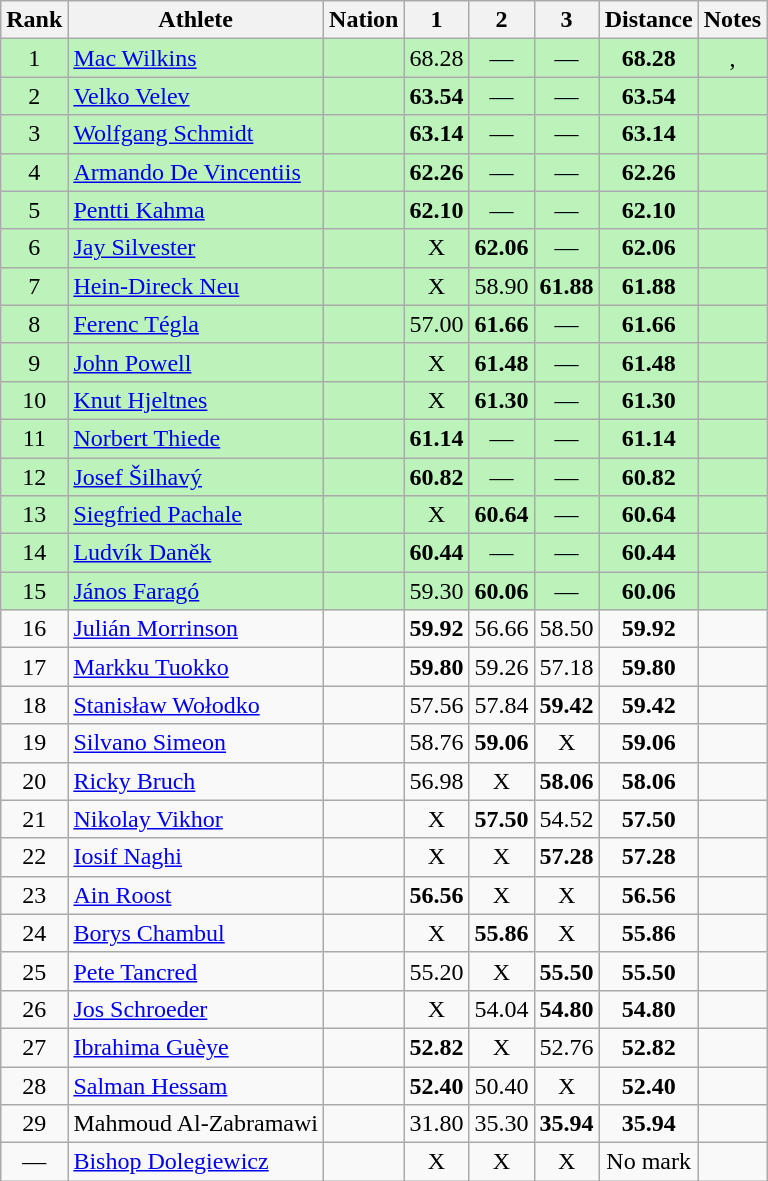<table class="wikitable sortable" style=" text-align:center;">
<tr>
<th>Rank</th>
<th>Athlete</th>
<th>Nation</th>
<th>1</th>
<th>2</th>
<th>3</th>
<th>Distance</th>
<th>Notes</th>
</tr>
<tr style="background:#bbf3bb;">
<td>1</td>
<td align=left><a href='#'>Mac Wilkins</a></td>
<td align=left></td>
<td>68.28</td>
<td data-sort-value=1.00>—</td>
<td data-sort-value=1.00>—</td>
<td><strong>68.28</strong></td>
<td>, </td>
</tr>
<tr style="background:#bbf3bb;">
<td>2</td>
<td align=left><a href='#'>Velko Velev</a></td>
<td align=left></td>
<td><strong>63.54</strong></td>
<td data-sort-value=1.00>—</td>
<td data-sort-value=1.00>—</td>
<td><strong>63.54</strong></td>
<td></td>
</tr>
<tr style="background:#bbf3bb;">
<td>3</td>
<td align=left><a href='#'>Wolfgang Schmidt</a></td>
<td align=left></td>
<td><strong>63.14</strong></td>
<td data-sort-value=1.00>—</td>
<td data-sort-value=1.00>—</td>
<td><strong>63.14</strong></td>
<td></td>
</tr>
<tr style="background:#bbf3bb;">
<td>4</td>
<td align=left><a href='#'>Armando De Vincentiis</a></td>
<td align=left></td>
<td><strong>62.26</strong></td>
<td data-sort-value=1.00>—</td>
<td data-sort-value=1.00>—</td>
<td><strong>62.26</strong></td>
<td></td>
</tr>
<tr style="background:#bbf3bb;">
<td>5</td>
<td align=left><a href='#'>Pentti Kahma</a></td>
<td align=left></td>
<td><strong>62.10</strong></td>
<td data-sort-value=1.00>—</td>
<td data-sort-value=1.00>—</td>
<td><strong>62.10</strong></td>
<td></td>
</tr>
<tr style="background:#bbf3bb;">
<td>6</td>
<td align=left><a href='#'>Jay Silvester</a></td>
<td align=left></td>
<td data-sort-value=1.00>X</td>
<td><strong>62.06</strong></td>
<td data-sort-value=1.00>—</td>
<td><strong>62.06</strong></td>
<td></td>
</tr>
<tr style="background:#bbf3bb;">
<td>7</td>
<td align=left><a href='#'>Hein-Direck Neu</a></td>
<td align=left></td>
<td data-sort-value=1.00>X</td>
<td>58.90</td>
<td><strong>61.88 </strong></td>
<td><strong>61.88</strong></td>
<td></td>
</tr>
<tr style="background:#bbf3bb;">
<td>8</td>
<td align=left><a href='#'>Ferenc Tégla</a></td>
<td align=left></td>
<td>57.00</td>
<td><strong>61.66</strong></td>
<td data-sort-value=1.00>—</td>
<td><strong>61.66</strong></td>
<td></td>
</tr>
<tr style="background:#bbf3bb;">
<td>9</td>
<td align=left><a href='#'>John Powell</a></td>
<td align=left></td>
<td data-sort-value=1.00>X</td>
<td><strong>61.48</strong></td>
<td data-sort-value=1.00>—</td>
<td><strong>61.48</strong></td>
<td></td>
</tr>
<tr style="background:#bbf3bb;">
<td>10</td>
<td align=left><a href='#'>Knut Hjeltnes</a></td>
<td align=left></td>
<td data-sort-value=1.00>X</td>
<td><strong>61.30</strong></td>
<td data-sort-value=1.00>—</td>
<td><strong>61.30</strong></td>
<td></td>
</tr>
<tr style="background:#bbf3bb;">
<td>11</td>
<td align=left><a href='#'>Norbert Thiede</a></td>
<td align=left></td>
<td><strong>61.14</strong></td>
<td data-sort-value=1.00>—</td>
<td data-sort-value=1.00>—</td>
<td><strong>61.14</strong></td>
<td></td>
</tr>
<tr style="background:#bbf3bb;">
<td>12</td>
<td align=left><a href='#'>Josef Šilhavý</a></td>
<td align=left></td>
<td><strong>60.82</strong></td>
<td data-sort-value=1.00>—</td>
<td data-sort-value=1.00>—</td>
<td><strong>60.82</strong></td>
<td></td>
</tr>
<tr style="background:#bbf3bb;">
<td>13</td>
<td align=left><a href='#'>Siegfried Pachale</a></td>
<td align=left></td>
<td data-sort-value=1.00>X</td>
<td><strong>60.64</strong></td>
<td data-sort-value=1.00>—</td>
<td><strong>60.64</strong></td>
<td></td>
</tr>
<tr style="background:#bbf3bb;">
<td>14</td>
<td align=left><a href='#'>Ludvík Daněk</a></td>
<td align=left></td>
<td><strong>60.44</strong></td>
<td data-sort-value=1.00>—</td>
<td data-sort-value=1.00>—</td>
<td><strong>60.44</strong></td>
<td></td>
</tr>
<tr style="background:#bbf3bb;">
<td>15</td>
<td align=left><a href='#'>János Faragó</a></td>
<td align=left></td>
<td>59.30</td>
<td><strong>60.06</strong></td>
<td data-sort-value=1.00>—</td>
<td><strong>60.06</strong></td>
<td></td>
</tr>
<tr>
<td>16</td>
<td align=left><a href='#'>Julián Morrinson</a></td>
<td align=left></td>
<td><strong>59.92</strong></td>
<td>56.66</td>
<td>58.50</td>
<td><strong>59.92</strong></td>
<td></td>
</tr>
<tr>
<td>17</td>
<td align=left><a href='#'>Markku Tuokko</a></td>
<td align=left></td>
<td><strong>59.80</strong></td>
<td>59.26</td>
<td>57.18</td>
<td><strong>59.80</strong></td>
<td></td>
</tr>
<tr>
<td>18</td>
<td align=left><a href='#'>Stanisław Wołodko</a></td>
<td align=left></td>
<td>57.56</td>
<td>57.84</td>
<td><strong>59.42</strong></td>
<td><strong>59.42</strong></td>
<td></td>
</tr>
<tr>
<td>19</td>
<td align=left><a href='#'>Silvano Simeon</a></td>
<td align=left></td>
<td>58.76</td>
<td><strong>59.06</strong></td>
<td data-sort-value=1.00>X</td>
<td><strong>59.06</strong></td>
<td></td>
</tr>
<tr>
<td>20</td>
<td align=left><a href='#'>Ricky Bruch</a></td>
<td align=left></td>
<td>56.98</td>
<td data-sort-value=1.00>X</td>
<td><strong>58.06</strong></td>
<td><strong>58.06</strong></td>
<td></td>
</tr>
<tr>
<td>21</td>
<td align=left><a href='#'>Nikolay Vikhor</a></td>
<td align=left></td>
<td data-sort-value=1.00>X</td>
<td><strong>57.50</strong></td>
<td>54.52</td>
<td><strong>57.50</strong></td>
<td></td>
</tr>
<tr>
<td>22</td>
<td align=left><a href='#'>Iosif Naghi</a></td>
<td align=left></td>
<td data-sort-value=1.00>X</td>
<td data-sort-value=1.00>X</td>
<td><strong>57.28</strong></td>
<td><strong>57.28</strong></td>
<td></td>
</tr>
<tr>
<td>23</td>
<td align=left><a href='#'>Ain Roost</a></td>
<td align=left></td>
<td><strong>56.56</strong></td>
<td data-sort-value=1.00>X</td>
<td data-sort-value=1.00>X</td>
<td><strong>56.56</strong></td>
<td></td>
</tr>
<tr>
<td>24</td>
<td align=left><a href='#'>Borys Chambul</a></td>
<td align=left></td>
<td data-sort-value=1.00>X</td>
<td><strong>55.86</strong></td>
<td data-sort-value=1.00>X</td>
<td><strong>55.86</strong></td>
<td></td>
</tr>
<tr>
<td>25</td>
<td align=left><a href='#'>Pete Tancred</a></td>
<td align=left></td>
<td>55.20</td>
<td data-sort-value=1.00>X</td>
<td><strong>55.50</strong></td>
<td><strong>55.50</strong></td>
<td></td>
</tr>
<tr>
<td>26</td>
<td align=left><a href='#'>Jos Schroeder</a></td>
<td align=left></td>
<td data-sort-value=1.00>X</td>
<td>54.04</td>
<td><strong>54.80</strong></td>
<td><strong>54.80</strong></td>
<td></td>
</tr>
<tr>
<td>27</td>
<td align=left><a href='#'>Ibrahima Guèye</a></td>
<td align=left></td>
<td><strong>52.82</strong></td>
<td data-sort-value=1.00>X</td>
<td>52.76</td>
<td><strong>52.82</strong></td>
<td></td>
</tr>
<tr>
<td>28</td>
<td align=left><a href='#'>Salman Hessam</a></td>
<td align=left></td>
<td><strong>52.40</strong></td>
<td>50.40</td>
<td data-sort-value=1.00>X</td>
<td><strong>52.40</strong></td>
<td></td>
</tr>
<tr>
<td>29</td>
<td align=left>Mahmoud Al-Zabramawi</td>
<td align=left></td>
<td>31.80</td>
<td>35.30</td>
<td><strong>35.94</strong></td>
<td><strong>35.94</strong></td>
<td></td>
</tr>
<tr>
<td>—</td>
<td align=left><a href='#'>Bishop Dolegiewicz</a></td>
<td align=left></td>
<td data-sort-value=1.00>X</td>
<td data-sort-value=1.00>X</td>
<td data-sort-value=1.00>X</td>
<td data-sort-value=1.00>No mark</td>
<td></td>
</tr>
</table>
